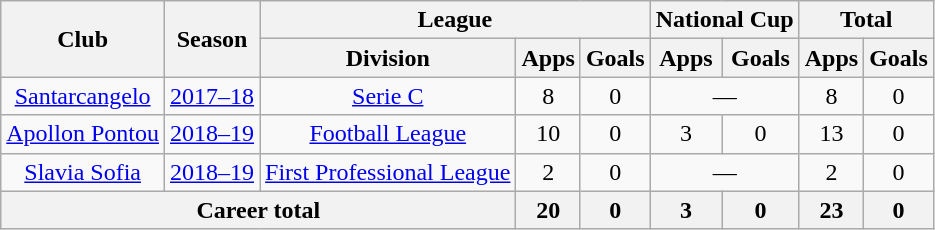<table class="wikitable" style="text-align:center;">
<tr>
<th rowspan="2">Club</th>
<th rowspan="2">Season</th>
<th colspan="3">League</th>
<th colspan="2">National Cup</th>
<th colspan="2">Total</th>
</tr>
<tr>
<th>Division</th>
<th>Apps</th>
<th>Goals</th>
<th>Apps</th>
<th>Goals</th>
<th>Apps</th>
<th>Goals</th>
</tr>
<tr>
<td><a href='#'>Santarcangelo</a></td>
<td><a href='#'>2017–18</a></td>
<td><a href='#'>Serie C</a></td>
<td>8</td>
<td>0</td>
<td colspan="2">—</td>
<td>8</td>
<td>0</td>
</tr>
<tr>
<td><a href='#'>Apollon Pontou</a></td>
<td><a href='#'>2018–19</a></td>
<td><a href='#'>Football League</a></td>
<td>10</td>
<td>0</td>
<td>3</td>
<td>0</td>
<td>13</td>
<td>0</td>
</tr>
<tr>
<td><a href='#'>Slavia Sofia</a></td>
<td><a href='#'>2018–19</a></td>
<td><a href='#'>First Professional League</a></td>
<td>2</td>
<td>0</td>
<td colspan="2">—</td>
<td>2</td>
<td>0</td>
</tr>
<tr>
<th colspan="3">Career total</th>
<th>20</th>
<th>0</th>
<th>3</th>
<th>0</th>
<th>23</th>
<th>0</th>
</tr>
</table>
